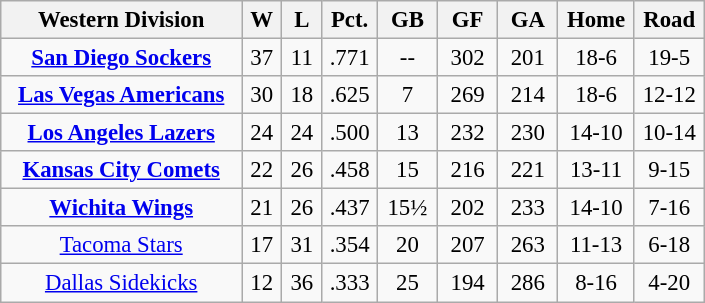<table class="wikitable" width="470" style="font-size:95%; text-align:center">
<tr>
<th width="30%">Western Division</th>
<th width="5%">W</th>
<th width="5%">L</th>
<th width="5%">Pct.</th>
<th width="7.5%">GB</th>
<th width="7.5%">GF</th>
<th width="7.5%">GA</th>
<th width="7.5%">Home</th>
<th width="7.5%">Road</th>
</tr>
<tr>
<td><strong><a href='#'>San Diego Sockers</a></strong></td>
<td>37</td>
<td>11</td>
<td>.771</td>
<td>--</td>
<td>302</td>
<td>201</td>
<td>18-6</td>
<td>19-5</td>
</tr>
<tr>
<td><strong><a href='#'>Las Vegas Americans</a></strong></td>
<td>30</td>
<td>18</td>
<td>.625</td>
<td>7</td>
<td>269</td>
<td>214</td>
<td>18-6</td>
<td>12-12</td>
</tr>
<tr>
<td><strong><a href='#'>Los Angeles Lazers</a></strong></td>
<td>24</td>
<td>24</td>
<td>.500</td>
<td>13</td>
<td>232</td>
<td>230</td>
<td>14-10</td>
<td>10-14</td>
</tr>
<tr>
<td><strong><a href='#'>Kansas City Comets</a></strong></td>
<td>22</td>
<td>26</td>
<td>.458</td>
<td>15</td>
<td>216</td>
<td>221</td>
<td>13-11</td>
<td>9-15</td>
</tr>
<tr>
<td><strong><a href='#'>Wichita Wings</a></strong></td>
<td>21</td>
<td>26</td>
<td>.437</td>
<td>15½</td>
<td>202</td>
<td>233</td>
<td>14-10</td>
<td>7-16</td>
</tr>
<tr>
<td><a href='#'>Tacoma Stars</a></td>
<td>17</td>
<td>31</td>
<td>.354</td>
<td>20</td>
<td>207</td>
<td>263</td>
<td>11-13</td>
<td>6-18</td>
</tr>
<tr>
<td><a href='#'>Dallas Sidekicks</a></td>
<td>12</td>
<td>36</td>
<td>.333</td>
<td>25</td>
<td>194</td>
<td>286</td>
<td>8-16</td>
<td>4-20</td>
</tr>
</table>
